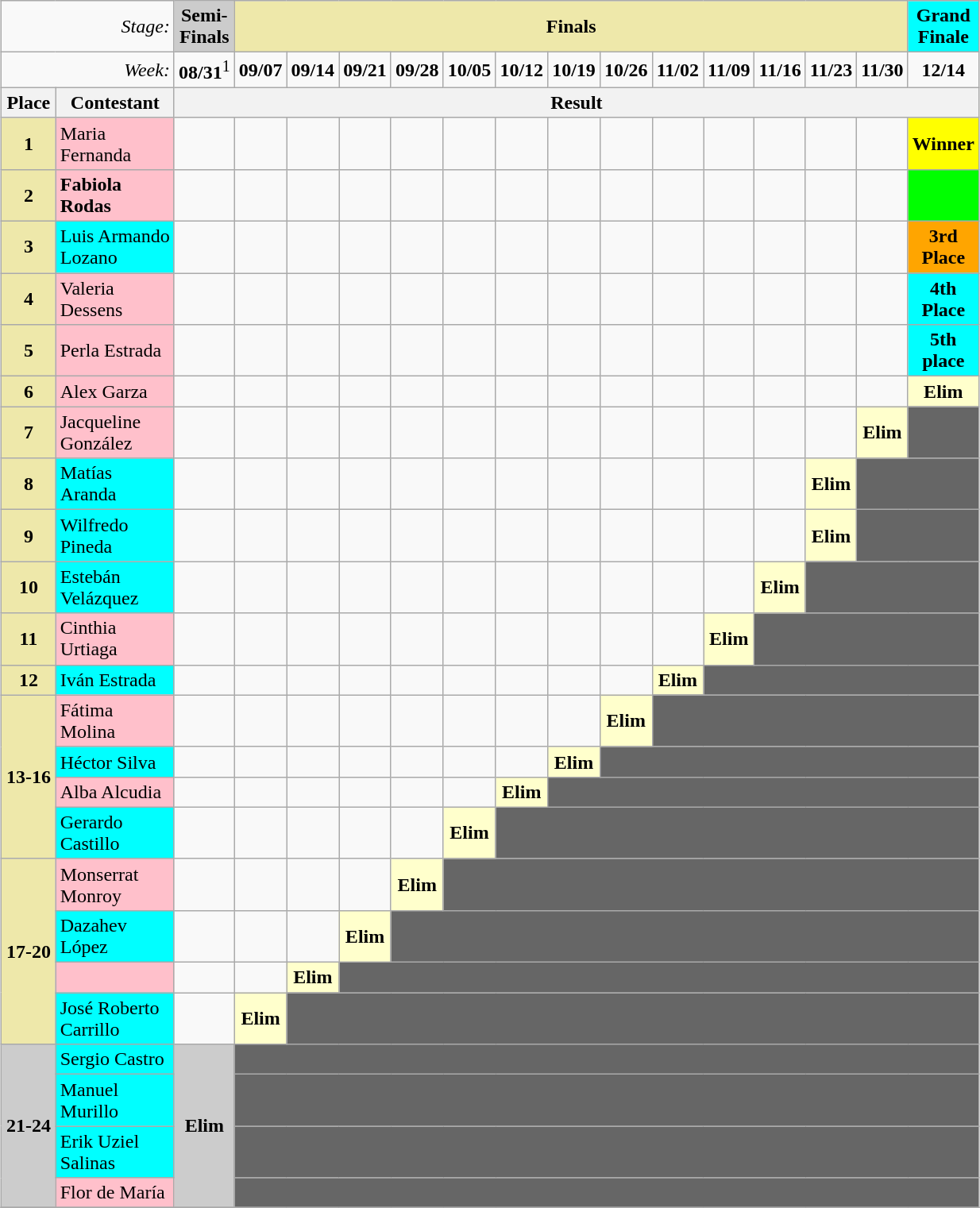<table class="wikitable" style="margin:1em auto; width:65%;">
<tr>
<td width=30% colspan="2" align="right"><em>Stage:</em></td>
<td colspan="1" bgcolor="CCCCCC" align="Center"><strong>Semi-Finals</strong></td>
<td colspan="13" bgcolor="palegoldenrod" align="Center"><strong>Finals</strong></td>
<td colspan="1" bgcolor="cyan" align="Center"><strong>Grand Finale</strong></td>
</tr>
<tr>
<td colspan="2" align="right"><em>Week:</em></td>
<td align="center"><strong>08/31</strong><sup>1</sup></td>
<td align="center"><strong>09/07</strong></td>
<td align="center"><strong>09/14 </strong></td>
<td align="center"><strong>09/21</strong></td>
<td align="center"><strong>09/28</strong></td>
<td align="center"><strong>10/05</strong></td>
<td align="center"><strong>10/12 </strong></td>
<td align="center"><strong>10/19</strong></td>
<td align="center"><strong>10/26</strong></td>
<td align="center"><strong>11/02</strong></td>
<td align="center"><strong>11/09</strong></td>
<td align="center"><strong>11/16 </strong></td>
<td align="center"><strong>11/23</strong></td>
<td align="center"><strong>11/30</strong></td>
<td align="center"><strong>12/14</strong></td>
</tr>
<tr>
<th>Place</th>
<th>Contestant</th>
<th colspan="15" align="center">Result</th>
</tr>
<tr>
<td align="center"  bgcolor="palegoldenrod"><strong>1</strong></td>
<td bgcolor="pink">Maria Fernanda</td>
<td></td>
<td></td>
<td></td>
<td></td>
<td></td>
<td></td>
<td></td>
<td></td>
<td></td>
<td></td>
<td></td>
<td></td>
<td></td>
<td></td>
<td style="color:black; text-align:center; background-color:Yellow"><strong>Winner</strong></td>
</tr>
<tr>
<td align="center"  bgcolor="palegoldenrod"><strong>2</strong></td>
<td bgcolor="pink"><strong>Fabiola Rodas</strong></td>
<td></td>
<td></td>
<td></td>
<td></td>
<td></td>
<td></td>
<td></td>
<td></td>
<td></td>
<td></td>
<td></td>
<td></td>
<td></td>
<td></td>
<td bgcolor="lime" align="center"></td>
</tr>
<tr>
<td align="center"  bgcolor="palegoldenrod"><strong>3</strong></td>
<td bgcolor="cyan">Luis Armando Lozano</td>
<td></td>
<td></td>
<td></td>
<td></td>
<td></td>
<td></td>
<td></td>
<td></td>
<td></td>
<td></td>
<td></td>
<td></td>
<td></td>
<td></td>
<td bgcolor="orange" align="center"><strong>3rd Place</strong></td>
</tr>
<tr>
<td align="center"  bgcolor="palegoldenrod"><strong>4</strong></td>
<td bgcolor="pink">Valeria Dessens</td>
<td></td>
<td></td>
<td></td>
<td></td>
<td></td>
<td></td>
<td></td>
<td></td>
<td></td>
<td></td>
<td></td>
<td></td>
<td></td>
<td></td>
<td bgcolor="cyan" align="center"><strong>4th Place</strong></td>
</tr>
<tr>
<td align="center"  bgcolor="palegoldenrod"><strong>5</strong></td>
<td bgcolor="pink">Perla Estrada</td>
<td></td>
<td></td>
<td></td>
<td></td>
<td></td>
<td></td>
<td></td>
<td></td>
<td></td>
<td></td>
<td></td>
<td></td>
<td></td>
<td></td>
<td bgcolor="cyan" align="center"><strong>5th place</strong></td>
</tr>
<tr>
<td align="center"  bgcolor="palegoldenrod"><strong>6</strong></td>
<td bgcolor="pink">Alex Garza</td>
<td></td>
<td></td>
<td></td>
<td></td>
<td></td>
<td></td>
<td></td>
<td></td>
<td></td>
<td></td>
<td></td>
<td></td>
<td></td>
<td></td>
<td bgcolor="#FFFFCC" align="center"><strong>Elim</strong></td>
</tr>
<tr>
<td align="center"  bgcolor="palegoldenrod"><strong>7</strong></td>
<td bgcolor="pink">Jacqueline González</td>
<td></td>
<td></td>
<td></td>
<td></td>
<td></td>
<td></td>
<td></td>
<td></td>
<td></td>
<td></td>
<td></td>
<td></td>
<td></td>
<td bgcolor="FFFFCC" align="center"><strong>Elim</strong></td>
<td colspan="7" bgcolor="666666"></td>
</tr>
<tr>
<td align="center"  bgcolor="palegoldenrod"><strong>8</strong></td>
<td bgcolor="cyan">Matías Aranda</td>
<td></td>
<td></td>
<td></td>
<td></td>
<td></td>
<td></td>
<td></td>
<td></td>
<td></td>
<td></td>
<td></td>
<td></td>
<td bgcolor="FFFFCC" align="center"><strong>Elim</strong></td>
<td colspan="7" bgcolor="666666"></td>
</tr>
<tr>
<td align="center"  bgcolor="palegoldenrod"><strong>9</strong></td>
<td bgcolor="cyan">Wilfredo Pineda</td>
<td></td>
<td></td>
<td></td>
<td></td>
<td></td>
<td></td>
<td></td>
<td></td>
<td></td>
<td></td>
<td></td>
<td></td>
<td bgcolor="FFFFCC" align="center"><strong>Elim</strong></td>
<td colspan="7" bgcolor="666666"></td>
</tr>
<tr>
<td align="center"  bgcolor="palegoldenrod"><strong>10</strong></td>
<td bgcolor="cyan">Estebán Velázquez</td>
<td></td>
<td></td>
<td></td>
<td></td>
<td></td>
<td></td>
<td></td>
<td></td>
<td></td>
<td></td>
<td></td>
<td bgcolor="FFFFCC" align="center"><strong>Elim</strong></td>
<td colspan="7" bgcolor="666666"></td>
</tr>
<tr>
<td align="center"  bgcolor="palegoldenrod"><strong>11</strong></td>
<td bgcolor="pink">Cinthia Urtiaga</td>
<td></td>
<td></td>
<td></td>
<td></td>
<td></td>
<td></td>
<td></td>
<td></td>
<td></td>
<td></td>
<td bgcolor="FFFFCC" align="center"><strong>Elim</strong></td>
<td colspan="7" bgcolor="666666"></td>
</tr>
<tr>
<td align="center"  bgcolor="palegoldenrod"><strong>12</strong></td>
<td bgcolor="cyan">Iván Estrada</td>
<td></td>
<td></td>
<td></td>
<td></td>
<td></td>
<td></td>
<td></td>
<td></td>
<td></td>
<td bgcolor="FFFFCC" align="center"><strong>Elim</strong></td>
<td colspan="7" bgcolor="666666"></td>
</tr>
<tr>
<td align="center" bgcolor="palegoldenrod" rowspan="4"><strong>13-16</strong></td>
<td bgcolor="pink">Fátima Molina</td>
<td></td>
<td></td>
<td></td>
<td></td>
<td></td>
<td></td>
<td></td>
<td></td>
<td bgcolor="FFFFCC" align="center"><strong>Elim</strong></td>
<td colspan="7" bgcolor="666666"></td>
</tr>
<tr>
<td bgcolor="cyan">Héctor Silva</td>
<td></td>
<td></td>
<td></td>
<td></td>
<td></td>
<td></td>
<td></td>
<td bgcolor="FFFFCC" align="center"><strong>Elim</strong></td>
<td colspan="7" bgcolor="666666"></td>
</tr>
<tr>
<td bgcolor="pink">Alba Alcudia</td>
<td></td>
<td></td>
<td></td>
<td></td>
<td></td>
<td></td>
<td bgcolor="FFFFCC" align="center"><strong>Elim</strong></td>
<td colspan="11" bgcolor="666666"></td>
</tr>
<tr>
<td bgcolor="cyan">Gerardo Castillo</td>
<td></td>
<td></td>
<td></td>
<td></td>
<td></td>
<td bgcolor="FFFFCC" align="center"><strong>Elim</strong></td>
<td colspan="11" bgcolor="666666"></td>
</tr>
<tr>
<td align="center" bgcolor="palegoldenrod" rowspan="4"><strong>17-20</strong></td>
<td bgcolor="pink">Monserrat Monroy</td>
<td></td>
<td></td>
<td></td>
<td></td>
<td bgcolor="FFFFCC" align="center"><strong>Elim</strong></td>
<td colspan="12" bgcolor="666666"></td>
</tr>
<tr>
<td bgcolor="cyan">Dazahev López</td>
<td></td>
<td></td>
<td></td>
<td bgcolor="FFFFCC" align="center"><strong>Elim</strong></td>
<td colspan="12" bgcolor="666666"></td>
</tr>
<tr>
<td bgcolor="pink"></td>
<td></td>
<td></td>
<td bgcolor="FFFFCC" align="center"><strong>Elim</strong></td>
<td colspan="13" bgcolor="666666"></td>
</tr>
<tr>
<td bgcolor="cyan">José Roberto Carrillo</td>
<td></td>
<td bgcolor="FFFFCC" align="center"><strong>Elim</strong></td>
<td colspan="13" bgcolor="666666"></td>
</tr>
<tr>
<td align="center" bgcolor="CCCCCC" rowspan="4"><strong>21-24</strong></td>
<td bgcolor="cyan">Sergio Castro</td>
<td bgcolor="CCCCCC" rowspan="4" align="center"><strong>Elim</strong></td>
<td colspan="14" bgcolor="666666"></td>
</tr>
<tr>
<td bgcolor="cyan">Manuel Murillo</td>
<td colspan="14" bgcolor="666666"></td>
</tr>
<tr>
<td bgcolor="cyan">Erik Uziel Salinas</td>
<td colspan="14" bgcolor="666666"></td>
</tr>
<tr>
<td bgcolor="pink">Flor de María</td>
<td colspan="14" bgcolor="666666"></td>
</tr>
<tr>
</tr>
</table>
